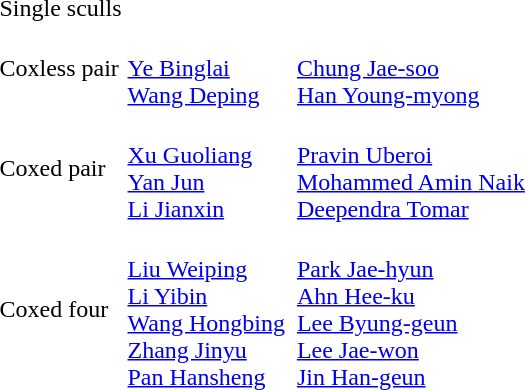<table>
<tr>
<td>Single sculls</td>
<td></td>
<td></td>
<td></td>
</tr>
<tr>
<td>Coxless pair</td>
<td><br><a href='#'>Ye Binglai</a><br><a href='#'>Wang Deping</a></td>
<td valign=top></td>
<td><br><a href='#'>Chung Jae-soo</a><br><a href='#'>Han Young-myong</a></td>
</tr>
<tr>
<td>Coxed pair</td>
<td><br><a href='#'>Xu Guoliang</a><br><a href='#'>Yan Jun</a><br><a href='#'>Li Jianxin</a></td>
<td valign=top></td>
<td><br><a href='#'>Pravin Uberoi</a><br><a href='#'>Mohammed Amin Naik</a><br><a href='#'>Deependra Tomar</a></td>
</tr>
<tr>
<td>Coxed four</td>
<td><br><a href='#'>Liu Weiping</a><br><a href='#'>Li Yibin</a><br><a href='#'>Wang Hongbing</a><br><a href='#'>Zhang Jinyu</a><br><a href='#'>Pan Hansheng</a></td>
<td valign=top></td>
<td><br><a href='#'>Park Jae-hyun</a><br><a href='#'>Ahn Hee-ku</a><br><a href='#'>Lee Byung-geun</a><br><a href='#'>Lee Jae-won</a><br><a href='#'>Jin Han-geun</a></td>
</tr>
</table>
